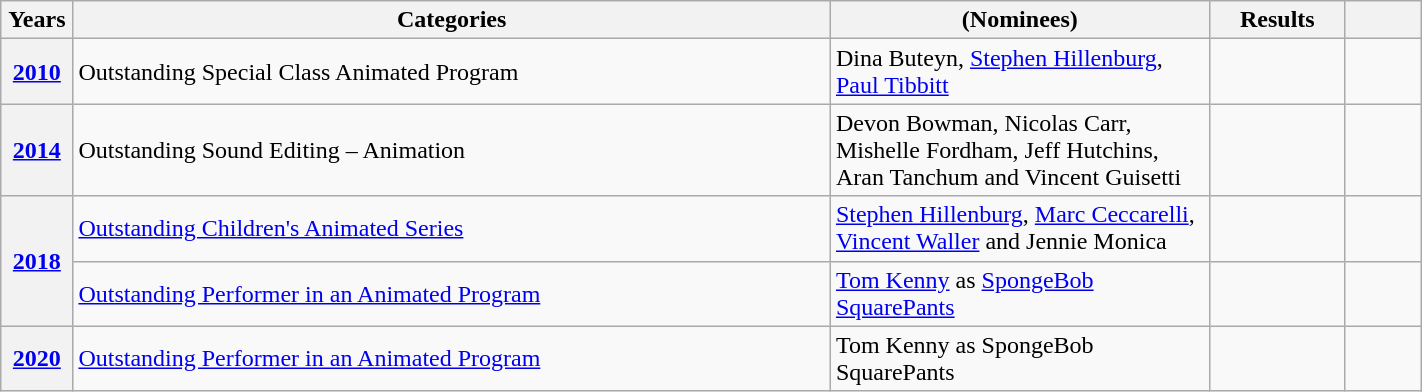<table class="wikitable plainrowheaders" width=75%>
<tr>
<th scope="col" style="width:4%;">Years</th>
<th scope="col" style="width:50%;">Categories</th>
<th scope="col" style="width:25%;">(Nominees)</th>
<th scope="col" style="width:9%;">Results</th>
<th scope="col" style="width:5%;"></th>
</tr>
<tr>
<th scope="row" style="text-align:center;"><a href='#'>2010</a></th>
<td>Outstanding Special Class Animated Program</td>
<td>Dina Buteyn, <a href='#'>Stephen Hillenburg</a>, <a href='#'>Paul Tibbitt</a></td>
<td></td>
<td align="center"></td>
</tr>
<tr>
<th scope="row" style="text-align:center;"><a href='#'>2014</a></th>
<td>Outstanding Sound Editing – Animation</td>
<td>Devon Bowman, Nicolas Carr, Mishelle Fordham, Jeff Hutchins, Aran Tanchum and Vincent Guisetti</td>
<td></td>
<td align=center></td>
</tr>
<tr>
<th scope="row" rowspan="2" style="text-align:center;"><a href='#'>2018</a></th>
<td><a href='#'>Outstanding Children's Animated Series</a></td>
<td><a href='#'>Stephen Hillenburg</a>, <a href='#'>Marc Ceccarelli</a>, <a href='#'>Vincent Waller</a> and Jennie Monica</td>
<td></td>
<td align=center></td>
</tr>
<tr>
<td><a href='#'>Outstanding Performer in an Animated Program</a></td>
<td><a href='#'>Tom Kenny</a> as <a href='#'>SpongeBob SquarePants</a></td>
<td></td>
<td align=center></td>
</tr>
<tr>
<th scope="row" style="text-align:center;"><a href='#'>2020</a></th>
<td><a href='#'>Outstanding Performer in an Animated Program</a></td>
<td>Tom Kenny as SpongeBob SquarePants</td>
<td></td>
<td align=center></td>
</tr>
</table>
